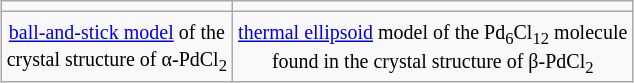<table class="wikitable" style="margin:1em auto; text-align:center;">
<tr>
<td></td>
<td></td>
</tr>
<tr>
<td><small><a href='#'>ball-and-stick model</a> of the<br>crystal structure of α-PdCl<sub>2</sub></small></td>
<td><small><a href='#'>thermal ellipsoid</a> model of the Pd<sub>6</sub>Cl<sub>12</sub> molecule<br>found in the crystal structure of β-PdCl<sub>2</sub></small></td>
</tr>
</table>
